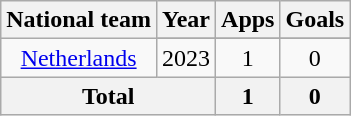<table class="wikitable" style="text-align:center">
<tr>
<th>National team</th>
<th>Year</th>
<th>Apps</th>
<th>Goals</th>
</tr>
<tr>
<td rowspan="2"><a href='#'>Netherlands</a></td>
</tr>
<tr>
<td>2023</td>
<td>1</td>
<td>0</td>
</tr>
<tr>
<th colspan="2">Total</th>
<th>1</th>
<th>0</th>
</tr>
</table>
